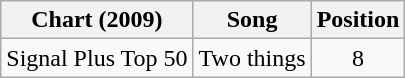<table class="wikitable">
<tr>
<th>Chart (2009)</th>
<th>Song</th>
<th>Position</th>
</tr>
<tr>
<td>Signal Plus Top 50</td>
<td>Two things</td>
<td style="text-align:center;">8</td>
</tr>
</table>
